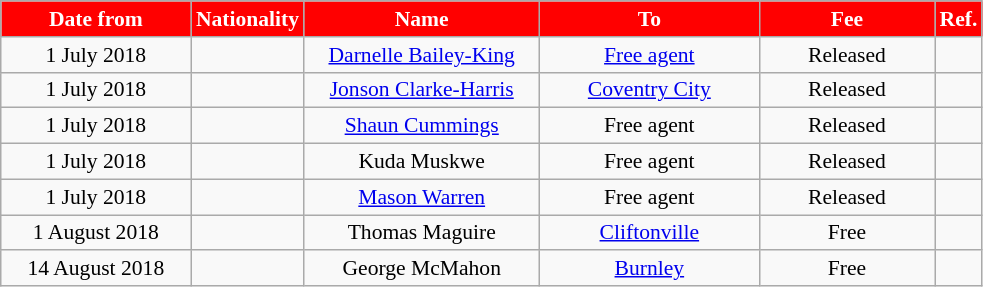<table class="wikitable"  style="text-align:center; font-size:90%; ">
<tr>
<th style="background:#FF0000; color:white; width:120px;">Date from</th>
<th style="background:#FF0000; color:white; width:50px;">Nationality</th>
<th style="background:#FF0000; color:white; width:150px;">Name</th>
<th style="background:#FF0000; color:white; width:140px;">To</th>
<th style="background:#FF0000; color:white; width:110px;">Fee</th>
<th style="background:#FF0000; color:white; width:25px;">Ref.</th>
</tr>
<tr>
<td>1 July 2018</td>
<td></td>
<td><a href='#'>Darnelle Bailey-King</a></td>
<td><a href='#'>Free agent</a></td>
<td>Released</td>
<td></td>
</tr>
<tr>
<td>1 July 2018</td>
<td></td>
<td><a href='#'>Jonson Clarke-Harris</a></td>
<td><a href='#'>Coventry City</a></td>
<td>Released</td>
<td></td>
</tr>
<tr>
<td>1 July 2018</td>
<td></td>
<td><a href='#'>Shaun Cummings</a></td>
<td>Free agent</td>
<td>Released</td>
<td></td>
</tr>
<tr>
<td>1 July 2018</td>
<td></td>
<td>Kuda Muskwe</td>
<td>Free agent</td>
<td>Released</td>
<td></td>
</tr>
<tr>
<td>1 July 2018</td>
<td></td>
<td><a href='#'>Mason Warren</a></td>
<td>Free agent</td>
<td>Released</td>
<td></td>
</tr>
<tr>
<td>1 August 2018</td>
<td></td>
<td>Thomas Maguire</td>
<td> <a href='#'>Cliftonville</a></td>
<td>Free</td>
<td></td>
</tr>
<tr>
<td>14 August 2018</td>
<td></td>
<td>George McMahon</td>
<td><a href='#'>Burnley</a></td>
<td>Free</td>
<td></td>
</tr>
</table>
